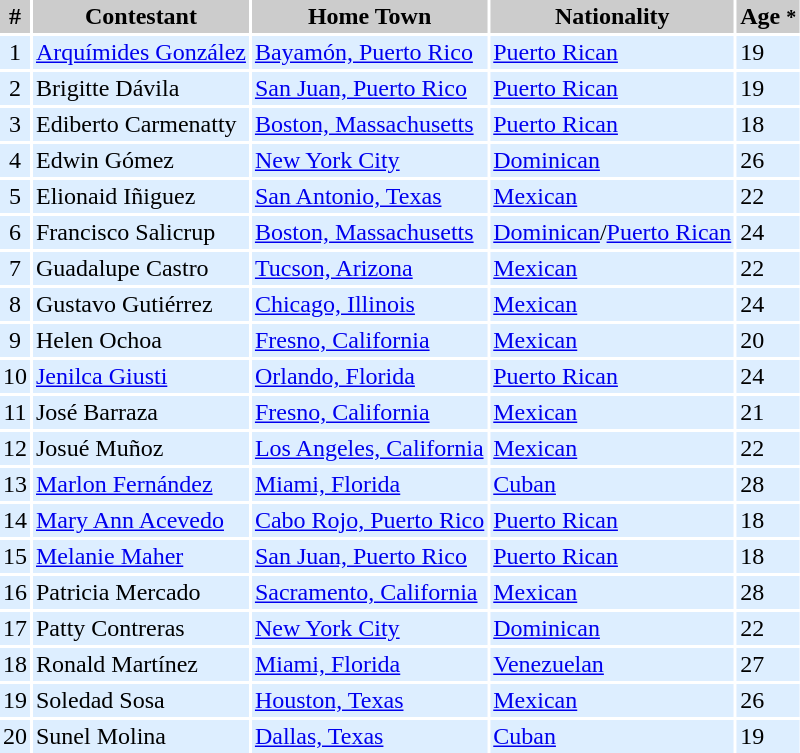<table cellpadding=2 cellspacing=2>
<tr bgcolor=#cccccc>
<th>#</th>
<th>Contestant</th>
<th>Home Town</th>
<th>Nationality</th>
<th>Age <small>*</small></th>
</tr>
<tr bgcolor=#DDEEFF>
<td align=center>1</td>
<td><a href='#'>Arquímides González</a></td>
<td><a href='#'>Bayamón, Puerto Rico</a></td>
<td> <a href='#'>Puerto Rican</a></td>
<td>19</td>
</tr>
<tr bgcolor=#DDEEFF>
<td align=center>2</td>
<td>Brigitte Dávila</td>
<td><a href='#'>San Juan, Puerto Rico</a></td>
<td> <a href='#'>Puerto Rican</a></td>
<td>19</td>
</tr>
<tr bgcolor=#DDEEFF>
<td align=center>3</td>
<td>Ediberto Carmenatty</td>
<td><a href='#'>Boston, Massachusetts</a></td>
<td> <a href='#'>Puerto Rican</a></td>
<td>18</td>
</tr>
<tr bgcolor=#DDEEFF>
<td align=center>4</td>
<td>Edwin Gómez</td>
<td><a href='#'>New York City</a></td>
<td> <a href='#'>Dominican</a></td>
<td>26</td>
</tr>
<tr bgcolor=#DDEEFF>
<td align=center>5</td>
<td>Elionaid Iñiguez</td>
<td><a href='#'>San Antonio, Texas</a></td>
<td> <a href='#'>Mexican</a></td>
<td>22</td>
</tr>
<tr bgcolor=#DDEEFF>
<td align=center>6</td>
<td>Francisco Salicrup</td>
<td><a href='#'>Boston, Massachusetts</a></td>
<td>  <a href='#'>Dominican</a>/<a href='#'>Puerto Rican</a></td>
<td>24</td>
</tr>
<tr bgcolor=#DDEEFF>
<td align=center>7</td>
<td>Guadalupe Castro</td>
<td><a href='#'>Tucson, Arizona</a></td>
<td> <a href='#'>Mexican</a></td>
<td>22</td>
</tr>
<tr bgcolor=#DDEEFF>
<td align=center>8</td>
<td>Gustavo Gutiérrez</td>
<td><a href='#'>Chicago, Illinois</a></td>
<td> <a href='#'>Mexican</a></td>
<td>24</td>
</tr>
<tr bgcolor=#DDEEFF>
<td align=center>9</td>
<td>Helen Ochoa</td>
<td><a href='#'>Fresno, California</a></td>
<td> <a href='#'>Mexican</a></td>
<td>20</td>
</tr>
<tr bgcolor=#DDEEFF>
<td align=center>10</td>
<td><a href='#'>Jenilca Giusti</a></td>
<td><a href='#'>Orlando, Florida</a></td>
<td> <a href='#'>Puerto Rican</a></td>
<td>24</td>
</tr>
<tr bgcolor=#DDEEFF>
<td align=center>11</td>
<td>José Barraza</td>
<td><a href='#'>Fresno, California</a></td>
<td> <a href='#'>Mexican</a></td>
<td>21</td>
</tr>
<tr bgcolor=#DDEEFF>
<td align=center>12</td>
<td>Josué Muñoz</td>
<td><a href='#'>Los Angeles, California</a></td>
<td> <a href='#'>Mexican</a></td>
<td>22</td>
</tr>
<tr bgcolor=#DDEEFF>
<td align=center>13</td>
<td><a href='#'>Marlon Fernández</a></td>
<td><a href='#'>Miami, Florida</a></td>
<td> <a href='#'>Cuban</a></td>
<td>28</td>
</tr>
<tr bgcolor=#DDEEFF>
<td align=center>14</td>
<td><a href='#'>Mary Ann Acevedo</a></td>
<td><a href='#'>Cabo Rojo, Puerto Rico</a></td>
<td> <a href='#'>Puerto Rican</a></td>
<td>18</td>
</tr>
<tr bgcolor=#DDEEFF>
<td align=center>15</td>
<td><a href='#'>Melanie Maher</a></td>
<td><a href='#'>San Juan, Puerto Rico</a></td>
<td> <a href='#'>Puerto Rican</a></td>
<td>18</td>
</tr>
<tr bgcolor=#DDEEFF>
<td align=center>16</td>
<td>Patricia Mercado</td>
<td><a href='#'>Sacramento, California</a></td>
<td> <a href='#'>Mexican</a></td>
<td>28</td>
</tr>
<tr bgcolor=#DDEEFF>
<td align=center>17</td>
<td>Patty Contreras</td>
<td><a href='#'>New York City</a></td>
<td> <a href='#'>Dominican</a></td>
<td>22</td>
</tr>
<tr bgcolor=#DDEEFF>
<td align=center>18</td>
<td>Ronald Martínez</td>
<td><a href='#'>Miami, Florida</a></td>
<td> <a href='#'>Venezuelan</a></td>
<td>27</td>
</tr>
<tr bgcolor=#DDEEFF>
<td align=center>19</td>
<td>Soledad Sosa</td>
<td><a href='#'>Houston, Texas</a></td>
<td> <a href='#'>Mexican</a></td>
<td>26</td>
</tr>
<tr bgcolor=#DDEEFF>
<td align=center>20</td>
<td>Sunel Molina</td>
<td><a href='#'>Dallas, Texas</a></td>
<td> <a href='#'>Cuban</a></td>
<td>19</td>
</tr>
</table>
